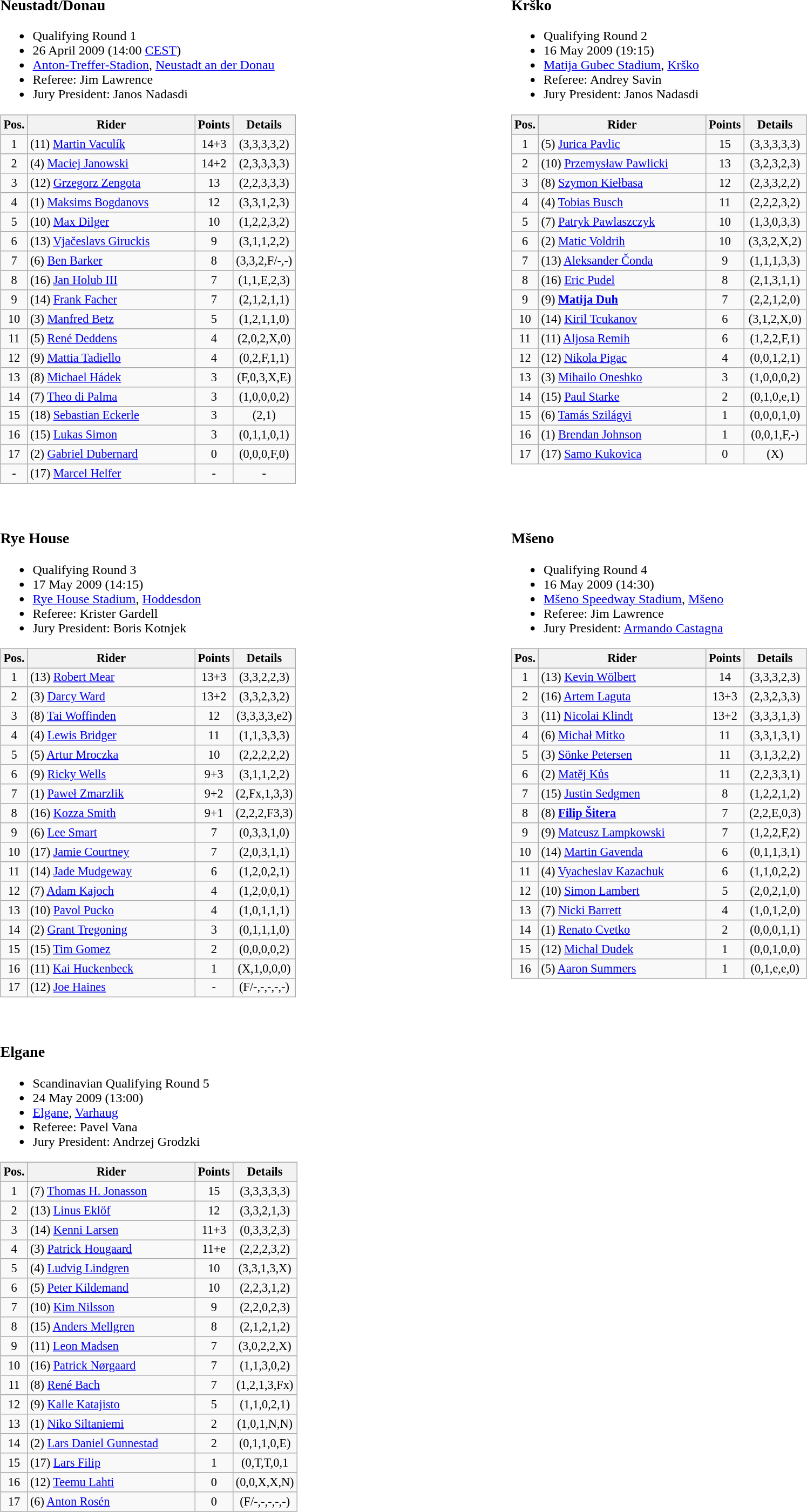<table width=100%>
<tr>
<td width=50% valign=top><br><h3>Neustadt/Donau</h3><ul><li>Qualifying Round 1</li><li>26 April 2009 (14:00 <a href='#'>CEST</a>)</li><li> <a href='#'>Anton-Treffer-Stadion</a>, <a href='#'>Neustadt an der Donau</a></li><li>Referee: Jim Lawrence</li><li>Jury President: Janos Nadasdi</li></ul><table class=wikitable style="font-size:93%;">
<tr>
<th width=25px>Pos.</th>
<th width=200px>Rider</th>
<th width=40px>Points</th>
<th width=70px>Details</th>
</tr>
<tr align=center >
<td>1</td>
<td align=left> (11) <a href='#'>Martin Vaculík</a></td>
<td>14+3</td>
<td>(3,3,3,3,2)</td>
</tr>
<tr align=center >
<td>2</td>
<td align=left> (4) <a href='#'>Maciej Janowski</a></td>
<td>14+2</td>
<td>(2,3,3,3,3)</td>
</tr>
<tr align=center >
<td>3</td>
<td align=left> (12) <a href='#'>Grzegorz Zengota</a></td>
<td>13</td>
<td>(2,2,3,3,3)</td>
</tr>
<tr align=center >
<td>4</td>
<td align=left> (1) <a href='#'>Maksims Bogdanovs</a></td>
<td>12</td>
<td>(3,3,1,2,3)</td>
</tr>
<tr align=center >
<td>5</td>
<td align=left> (10) <a href='#'>Max Dilger</a></td>
<td>10</td>
<td>(1,2,2,3,2)</td>
</tr>
<tr align=center >
<td>6</td>
<td align=left> (13) <a href='#'>Vjačeslavs Giruckis</a></td>
<td>9</td>
<td>(3,1,1,2,2)</td>
</tr>
<tr align=center>
<td>7</td>
<td align=left> (6) <a href='#'>Ben Barker</a></td>
<td>8</td>
<td>(3,3,2,F/-,-)</td>
</tr>
<tr align=center>
<td>8</td>
<td align=left > (16) <a href='#'>Jan Holub III</a></td>
<td>7</td>
<td>(1,1,E,2,3)</td>
</tr>
<tr align=center>
<td>9</td>
<td align=left> (14) <a href='#'>Frank Facher</a></td>
<td>7</td>
<td>(2,1,2,1,1)</td>
</tr>
<tr align=center>
<td>10</td>
<td align=left> (3) <a href='#'>Manfred Betz</a></td>
<td>5</td>
<td>(1,2,1,1,0)</td>
</tr>
<tr align=center>
<td>11</td>
<td align=left> (5) <a href='#'>René Deddens</a></td>
<td>4</td>
<td>(2,0,2,X,0)</td>
</tr>
<tr align=center>
<td>12</td>
<td align=left> (9) <a href='#'>Mattia Tadiello</a></td>
<td>4</td>
<td>(0,2,F,1,1)</td>
</tr>
<tr align=center>
<td>13</td>
<td align=left> (8) <a href='#'>Michael Hádek</a></td>
<td>3</td>
<td>(F,0,3,X,E)</td>
</tr>
<tr align=center>
<td>14</td>
<td align=left> (7) <a href='#'>Theo di Palma</a></td>
<td>3</td>
<td>(1,0,0,0,2)</td>
</tr>
<tr align=center>
<td>15</td>
<td align=left> (18) <a href='#'>Sebastian Eckerle</a></td>
<td>3</td>
<td>(2,1)</td>
</tr>
<tr align=center>
<td>16</td>
<td align=left> (15) <a href='#'>Lukas Simon</a></td>
<td>3</td>
<td>(0,1,1,0,1)</td>
</tr>
<tr align=center>
<td>17</td>
<td align=left> (2) <a href='#'>Gabriel Dubernard</a></td>
<td>0</td>
<td>(0,0,0,F,0)</td>
</tr>
<tr align=center>
<td>-</td>
<td align=left> (17) <a href='#'>Marcel Helfer</a></td>
<td>-</td>
<td>-</td>
</tr>
</table>
</td>
<td width=50% valign=top><br><h3>Krško</h3><ul><li>Qualifying Round 2</li><li>16 May 2009 (19:15)</li><li> <a href='#'>Matija Gubec Stadium</a>, <a href='#'>Krško</a></li><li>Referee: Andrey Savin</li><li>Jury President: Janos Nadasdi</li></ul><table class=wikitable style="font-size:93%;">
<tr>
<th width=25px>Pos.</th>
<th width=200px>Rider</th>
<th width=40px>Points</th>
<th width=70px>Details</th>
</tr>
<tr align=center >
<td>1</td>
<td align=left> (5) <a href='#'>Jurica Pavlic</a></td>
<td>15</td>
<td>(3,3,3,3,3)</td>
</tr>
<tr align=center >
<td>2</td>
<td align=left> (10) <a href='#'>Przemysław Pawlicki</a></td>
<td>13</td>
<td>(3,2,3,2,3)</td>
</tr>
<tr align=center >
<td>3</td>
<td align=left> (8) <a href='#'>Szymon Kiełbasa</a></td>
<td>12</td>
<td>(2,3,3,2,2)</td>
</tr>
<tr align=center>
<td>4</td>
<td align=left> (4) <a href='#'>Tobias Busch</a></td>
<td>11</td>
<td>(2,2,2,3,2)</td>
</tr>
<tr align=center >
<td>5</td>
<td align=left> (7) <a href='#'>Patryk Pawlaszczyk</a></td>
<td>10</td>
<td>(1,3,0,3,3)</td>
</tr>
<tr align=center >
<td>6</td>
<td align=left> (2) <a href='#'>Matic Voldrih</a></td>
<td>10</td>
<td>(3,3,2,X,2)</td>
</tr>
<tr align=center >
<td>7</td>
<td align=left> (13) <a href='#'>Aleksander Čonda</a></td>
<td>9</td>
<td>(1,1,1,3,3)</td>
</tr>
<tr align=center>
<td>8</td>
<td align=left> (16) <a href='#'>Eric Pudel</a></td>
<td>8</td>
<td>(2,1,3,1,1)</td>
</tr>
<tr align=center>
<td>9</td>
<td align=left > (9) <strong><a href='#'>Matija Duh</a></strong></td>
<td>7</td>
<td>(2,2,1,2,0)</td>
</tr>
<tr align=center>
<td>10</td>
<td align=left> (14) <a href='#'>Kiril Tcukanov</a></td>
<td>6</td>
<td>(3,1,2,X,0)</td>
</tr>
<tr align=center>
<td>11</td>
<td align=left> (11) <a href='#'>Aljosa Remih</a></td>
<td>6</td>
<td>(1,2,2,F,1)</td>
</tr>
<tr align=center>
<td>12</td>
<td align=left> (12) <a href='#'>Nikola Pigac</a></td>
<td>4</td>
<td>(0,0,1,2,1)</td>
</tr>
<tr align=center>
<td>13</td>
<td align=left> (3) <a href='#'>Mihailo Oneshko</a></td>
<td>3</td>
<td>(1,0,0,0,2)</td>
</tr>
<tr align=center>
<td>14</td>
<td align=left> (15) <a href='#'>Paul Starke</a></td>
<td>2</td>
<td>(0,1,0,e,1)</td>
</tr>
<tr align=center>
<td>15</td>
<td align=left> (6) <a href='#'>Tamás Szilágyi</a></td>
<td>1</td>
<td>(0,0,0,1,0)</td>
</tr>
<tr align=center>
<td>16</td>
<td align=left> (1) <a href='#'>Brendan Johnson</a></td>
<td>1</td>
<td>(0,0,1,F,-)</td>
</tr>
<tr align=center>
<td>17</td>
<td align=left> (17) <a href='#'>Samo Kukovica</a></td>
<td>0</td>
<td>(X)</td>
</tr>
</table>
</td>
</tr>
<tr>
<td valign=top><br><h3>Rye House</h3><ul><li>Qualifying Round 3</li><li>17 May 2009 (14:15)</li><li> <a href='#'>Rye House Stadium</a>, <a href='#'>Hoddesdon</a></li><li>Referee: Krister Gardell</li><li>Jury President: Boris Kotnjek</li></ul><table class=wikitable style="font-size:93%;">
<tr>
<th width=25px>Pos.</th>
<th width=200px>Rider</th>
<th width=40px>Points</th>
<th width=70px>Details</th>
</tr>
<tr align=center >
<td>1</td>
<td align=left> (13) <a href='#'>Robert Mear</a></td>
<td>13+3</td>
<td>(3,3,2,2,3)</td>
</tr>
<tr align=center >
<td>2</td>
<td align=left> (3) <a href='#'>Darcy Ward</a></td>
<td>13+2</td>
<td>(3,3,2,3,2)</td>
</tr>
<tr align=center >
<td>3</td>
<td align=left> (8) <a href='#'>Tai Woffinden</a></td>
<td>12</td>
<td>(3,3,3,3,e2)</td>
</tr>
<tr align=center >
<td>4</td>
<td align=left> (4) <a href='#'>Lewis Bridger</a></td>
<td>11</td>
<td>(1,1,3,3,3)</td>
</tr>
<tr align=center >
<td>5</td>
<td align=left> (5) <a href='#'>Artur Mroczka</a></td>
<td>10</td>
<td>(2,2,2,2,2)</td>
</tr>
<tr align=center >
<td>6</td>
<td align=left> (9) <a href='#'>Ricky Wells</a></td>
<td>9+3</td>
<td>(3,1,1,2,2)</td>
</tr>
<tr align=center>
<td>7</td>
<td align=left > (1) <a href='#'>Paweł Zmarzlik</a></td>
<td>9+2</td>
<td>(2,Fx,1,3,3)</td>
</tr>
<tr align=center>
<td>8</td>
<td align=left > (16) <a href='#'>Kozza Smith</a></td>
<td>9+1</td>
<td>(2,2,2,F3,3)</td>
</tr>
<tr align=center>
<td>9</td>
<td align=left> (6) <a href='#'>Lee Smart</a></td>
<td>7</td>
<td>(0,3,3,1,0)</td>
</tr>
<tr align=center>
<td>10</td>
<td align=left> (17) <a href='#'>Jamie Courtney</a></td>
<td>7</td>
<td>(2,0,3,1,1)</td>
</tr>
<tr align=center>
<td>11</td>
<td align=left> (14) <a href='#'>Jade Mudgeway</a></td>
<td>6</td>
<td>(1,2,0,2,1)</td>
</tr>
<tr align=center>
<td>12</td>
<td align=left> (7) <a href='#'>Adam Kajoch</a></td>
<td>4</td>
<td>(1,2,0,0,1)</td>
</tr>
<tr align=center>
<td>13</td>
<td align=left> (10) <a href='#'>Pavol Pucko</a></td>
<td>4</td>
<td>(1,0,1,1,1)</td>
</tr>
<tr align=center>
<td>14</td>
<td align=left> (2) <a href='#'>Grant Tregoning</a></td>
<td>3</td>
<td>(0,1,1,1,0)</td>
</tr>
<tr align=center>
<td>15</td>
<td align=left> (15) <a href='#'>Tim Gomez</a></td>
<td>2</td>
<td>(0,0,0,0,2)</td>
</tr>
<tr align=center>
<td>16</td>
<td align=left> (11) <a href='#'>Kai Huckenbeck</a></td>
<td>1</td>
<td>(X,1,0,0,0)</td>
</tr>
<tr align=center>
<td>17</td>
<td align=left> (12) <a href='#'>Joe Haines</a></td>
<td>-</td>
<td>(F/-,-,-,-,-)</td>
</tr>
</table>
</td>
<td valign=top><br><h3>Mšeno</h3><ul><li>Qualifying Round 4</li><li>16 May 2009 (14:30)</li><li> <a href='#'>Mšeno Speedway Stadium</a>, <a href='#'>Mšeno</a></li><li>Referee: Jim Lawrence</li><li>Jury President: <a href='#'>Armando Castagna</a></li></ul><table class=wikitable style="font-size:93%;">
<tr>
<th width=25px>Pos.</th>
<th width=200px>Rider</th>
<th width=40px>Points</th>
<th width=70px>Details</th>
</tr>
<tr align=center >
<td>1</td>
<td align=left> (13) <a href='#'>Kevin Wölbert</a></td>
<td>14</td>
<td>(3,3,3,2,3)</td>
</tr>
<tr align=center >
<td>2</td>
<td align=left> (16) <a href='#'>Artem Laguta</a></td>
<td>13+3</td>
<td>(2,3,2,3,3)</td>
</tr>
<tr align=center >
<td>3</td>
<td align=left> (11) <a href='#'>Nicolai Klindt</a></td>
<td>13+2</td>
<td>(3,3,3,1,3)</td>
</tr>
<tr align=center >
<td>4</td>
<td align=left> (6) <a href='#'>Michał Mitko</a></td>
<td>11</td>
<td>(3,3,1,3,1)</td>
</tr>
<tr align=center>
<td>5</td>
<td align=left> (3) <a href='#'>Sönke Petersen</a></td>
<td>11</td>
<td>(3,1,3,2,2)</td>
</tr>
<tr align=center >
<td>6</td>
<td align=left> (2) <a href='#'>Matěj Kůs</a></td>
<td>11</td>
<td>(2,2,3,3,1)</td>
</tr>
<tr align=center>
<td>7</td>
<td align=left > (15) <a href='#'>Justin Sedgmen</a></td>
<td>8</td>
<td>(1,2,2,1,2)</td>
</tr>
<tr align=center>
<td>8</td>
<td align=left > (8) <strong><a href='#'>Filip Šitera</a></strong></td>
<td>7</td>
<td>(2,2,E,0,3)</td>
</tr>
<tr align=center>
<td>9</td>
<td align=left> (9) <a href='#'>Mateusz Lampkowski</a></td>
<td>7</td>
<td>(1,2,2,F,2)</td>
</tr>
<tr align=center>
<td>10</td>
<td align=left> (14) <a href='#'>Martin Gavenda</a></td>
<td>6</td>
<td>(0,1,1,3,1)</td>
</tr>
<tr align=center>
<td>11</td>
<td align=left> (4) <a href='#'>Vyacheslav Kazachuk</a></td>
<td>6</td>
<td>(1,1,0,2,2)</td>
</tr>
<tr align=center>
<td>12</td>
<td align=left> (10) <a href='#'>Simon Lambert</a></td>
<td>5</td>
<td>(2,0,2,1,0)</td>
</tr>
<tr align=center>
<td>13</td>
<td align=left> (7) <a href='#'>Nicki Barrett</a></td>
<td>4</td>
<td>(1,0,1,2,0)</td>
</tr>
<tr align=center>
<td>14</td>
<td align=left> (1) <a href='#'>Renato Cvetko</a></td>
<td>2</td>
<td>(0,0,0,1,1)</td>
</tr>
<tr align=center>
<td>15</td>
<td align=left> (12) <a href='#'>Michal Dudek</a></td>
<td>1</td>
<td>(0,0,1,0,0)</td>
</tr>
<tr align=center>
<td>16</td>
<td align=left> (5) <a href='#'>Aaron Summers</a></td>
<td>1</td>
<td>(0,1,e,e,0)</td>
</tr>
</table>
</td>
</tr>
<tr>
<td valign=top><br><h3>Elgane</h3><ul><li>Scandinavian Qualifying Round 5</li><li>24 May 2009 (13:00)</li><li> <a href='#'>Elgane</a>, <a href='#'>Varhaug</a></li><li>Referee: Pavel Vana</li><li>Jury President: Andrzej Grodzki</li></ul><table class=wikitable style="font-size:93%;">
<tr>
<th width=25px>Pos.</th>
<th width=200px>Rider</th>
<th width=40px>Points</th>
<th width=70px>Details</th>
</tr>
<tr align=center >
<td>1</td>
<td align=left> (7) <a href='#'>Thomas H. Jonasson</a></td>
<td>15</td>
<td>(3,3,3,3,3)</td>
</tr>
<tr align=center >
<td>2</td>
<td align=left> (13) <a href='#'>Linus Eklöf</a></td>
<td>12</td>
<td>(3,3,2,1,3)</td>
</tr>
<tr align=center >
<td>3</td>
<td align=left> (14) <a href='#'>Kenni Larsen</a></td>
<td>11+3</td>
<td>(0,3,3,2,3)</td>
</tr>
<tr align=center >
<td>4</td>
<td align=left> (3) <a href='#'>Patrick Hougaard</a></td>
<td>11+e</td>
<td>(2,2,2,3,2)</td>
</tr>
<tr align=center >
<td>5</td>
<td align=left> (4) <a href='#'>Ludvig Lindgren</a></td>
<td>10</td>
<td>(3,3,1,3,X)</td>
</tr>
<tr align=center >
<td>6</td>
<td align=left> (5) <a href='#'>Peter Kildemand</a></td>
<td>10</td>
<td>(2,2,3,1,2)</td>
</tr>
<tr align=center>
<td>7</td>
<td align=left> (10) <a href='#'>Kim Nilsson</a></td>
<td>9</td>
<td>(2,2,0,2,3)</td>
</tr>
<tr align=center>
<td>8</td>
<td align=left> (15) <a href='#'>Anders Mellgren</a></td>
<td>8</td>
<td>(2,1,2,1,2)</td>
</tr>
<tr align=center>
<td>9</td>
<td align=left> (11) <a href='#'>Leon Madsen</a></td>
<td>7</td>
<td>(3,0,2,2,X)</td>
</tr>
<tr align=center>
<td>10</td>
<td align=left> (16) <a href='#'>Patrick Nørgaard</a></td>
<td>7</td>
<td>(1,1,3,0,2)</td>
</tr>
<tr align=center>
<td>11</td>
<td align=left> (8) <a href='#'>René Bach</a></td>
<td>7</td>
<td>(1,2,1,3,Fx)</td>
</tr>
<tr align=center>
<td>12</td>
<td align=left> (9) <a href='#'>Kalle Katajisto</a></td>
<td>5</td>
<td>(1,1,0,2,1)</td>
</tr>
<tr align=center>
<td>13</td>
<td align=left> (1) <a href='#'>Niko Siltaniemi</a></td>
<td>2</td>
<td>(1,0,1,N,N)</td>
</tr>
<tr align=center>
<td>14</td>
<td align=left> (2) <a href='#'>Lars Daniel Gunnestad</a></td>
<td>2</td>
<td>(0,1,1,0,E)</td>
</tr>
<tr align=center>
<td>15</td>
<td align=left> (17) <a href='#'>Lars Filip</a></td>
<td>1</td>
<td>(0,T,T,0,1</td>
</tr>
<tr align=center>
<td>16</td>
<td align=left> (12) <a href='#'>Teemu Lahti</a></td>
<td>0</td>
<td>(0,0,X,X,N)</td>
</tr>
<tr align=center>
<td>17</td>
<td align=left> (6) <a href='#'>Anton Rosén</a></td>
<td>0</td>
<td>(F/-,-,-,-,-)</td>
</tr>
</table>
</td>
</tr>
</table>
